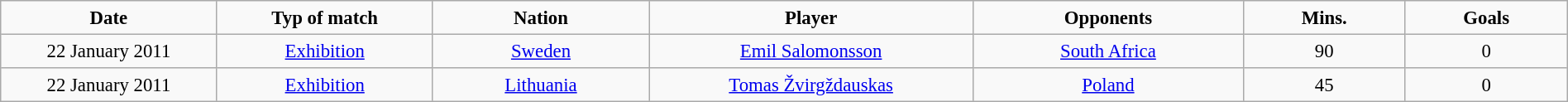<table class= width=90% border="2" cellpadding="4" cellspacing="0" style="text-align=center: 1em 1em 1em 0; background: #f9f9f9; border: 1px #aaa solid; border-collapse: collapse; font-size: 95%;">
<tr>
<th width=8%>Date</th>
<th width=8%>Typ of match</th>
<th width=8%>Nation</th>
<th width=12%>Player</th>
<th width=10%>Opponents</th>
<th width=6%>Mins.</th>
<th width=6%>Goals</th>
</tr>
<tr>
<td align=center>22 January 2011</td>
<td align=center><a href='#'>Exhibition</a></td>
<td align=center> <a href='#'>Sweden</a></td>
<td align=center><a href='#'>Emil Salomonsson</a></td>
<td align=center> <a href='#'>South Africa</a></td>
<td align=center>90</td>
<td align=center>0</td>
</tr>
<tr>
<td align=center>22 January 2011</td>
<td align=center><a href='#'>Exhibition</a></td>
<td align=center> <a href='#'>Lithuania</a></td>
<td align=center><a href='#'>Tomas Žvirgždauskas</a></td>
<td align=center> <a href='#'>Poland</a></td>
<td align=center>45</td>
<td align=center>0</td>
</tr>
</table>
